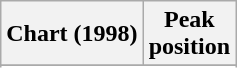<table class="wikitable sortable plainrowheaders" style="text-align:center">
<tr>
<th scope="col">Chart (1998)</th>
<th scope="col">Peak<br>position</th>
</tr>
<tr>
</tr>
<tr>
</tr>
<tr>
</tr>
<tr>
</tr>
<tr>
</tr>
<tr>
</tr>
<tr>
</tr>
</table>
